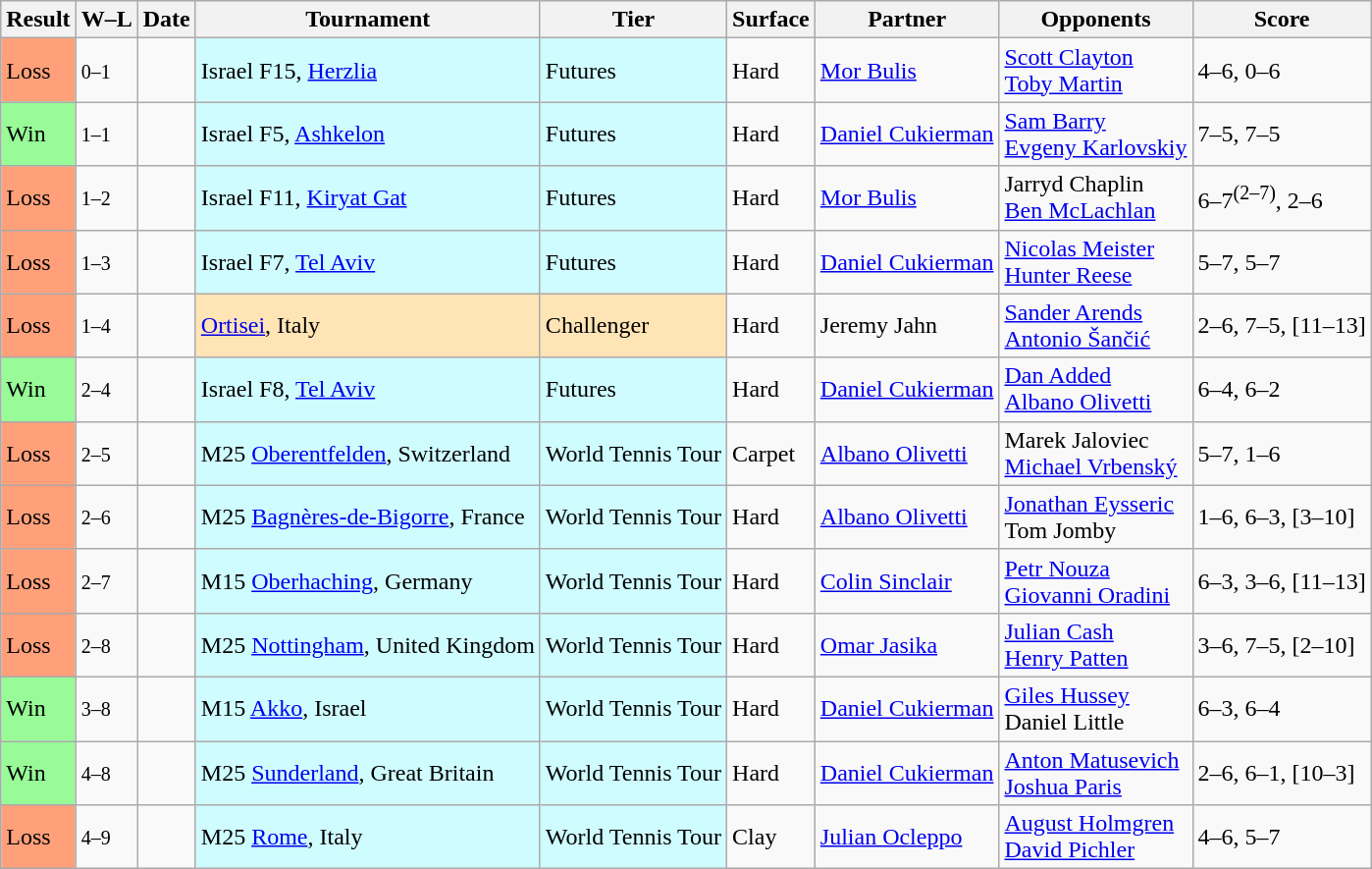<table class="sortable wikitable">
<tr>
<th>Result</th>
<th class="unsortable">W–L</th>
<th>Date</th>
<th>Tournament</th>
<th>Tier</th>
<th>Surface</th>
<th>Partner</th>
<th>Opponents</th>
<th class="unsortable">Score</th>
</tr>
<tr>
<td style="background:#ffa07a;">Loss</td>
<td><small>0–1</small></td>
<td></td>
<td style="background:#cffcff;">Israel F15, <a href='#'>Herzlia</a></td>
<td style="background:#cffcff;">Futures</td>
<td>Hard</td>
<td> <a href='#'>Mor Bulis</a></td>
<td> <a href='#'>Scott Clayton</a> <br>  <a href='#'>Toby Martin</a></td>
<td>4–6, 0–6</td>
</tr>
<tr>
<td style="background:#98fb98;">Win</td>
<td><small>1–1</small></td>
<td></td>
<td style="background:#cffcff;">Israel F5, <a href='#'>Ashkelon</a></td>
<td style="background:#cffcff;">Futures</td>
<td>Hard</td>
<td> <a href='#'>Daniel Cukierman</a></td>
<td> <a href='#'>Sam Barry</a> <br>  <a href='#'>Evgeny Karlovskiy</a></td>
<td>7–5, 7–5</td>
</tr>
<tr>
<td style="background:#ffa07a;">Loss</td>
<td><small>1–2</small></td>
<td></td>
<td style="background:#cffcff;">Israel F11, <a href='#'>Kiryat Gat</a></td>
<td style="background:#cffcff;">Futures</td>
<td>Hard</td>
<td> <a href='#'>Mor Bulis</a></td>
<td> Jarryd Chaplin <br>  <a href='#'>Ben McLachlan</a></td>
<td>6–7<sup>(2–7)</sup>, 2–6</td>
</tr>
<tr>
<td style="background:#ffa07a;">Loss</td>
<td><small>1–3</small></td>
<td></td>
<td style="background:#cffcff;">Israel F7, <a href='#'>Tel Aviv</a></td>
<td style="background:#cffcff;">Futures</td>
<td>Hard</td>
<td> <a href='#'>Daniel Cukierman</a></td>
<td> <a href='#'>Nicolas Meister</a> <br>  <a href='#'>Hunter Reese</a></td>
<td>5–7, 5–7</td>
</tr>
<tr>
<td style="background:#ffa07a;">Loss</td>
<td><small>1–4</small></td>
<td></td>
<td style="background:moccasin;"><a href='#'>Ortisei</a>, Italy</td>
<td style="background:moccasin;">Challenger</td>
<td>Hard</td>
<td> Jeremy Jahn</td>
<td> <a href='#'>Sander Arends</a> <br>  <a href='#'>Antonio Šančić</a></td>
<td>2–6, 7–5, [11–13]</td>
</tr>
<tr>
<td style="background:#98fb98;">Win</td>
<td><small>2–4</small></td>
<td></td>
<td style="background:#cffcff;">Israel F8, <a href='#'>Tel Aviv</a></td>
<td style="background:#cffcff;">Futures</td>
<td>Hard</td>
<td> <a href='#'>Daniel Cukierman</a></td>
<td> <a href='#'>Dan Added</a> <br>  <a href='#'>Albano Olivetti</a></td>
<td>6–4, 6–2</td>
</tr>
<tr>
<td style="background:#ffa07a;">Loss</td>
<td><small>2–5</small></td>
<td></td>
<td style="background:#cffcff;">M25 <a href='#'>Oberentfelden</a>, Switzerland</td>
<td style="background:#cffcff;">World Tennis Tour</td>
<td>Carpet</td>
<td> <a href='#'>Albano Olivetti</a></td>
<td> Marek Jaloviec <br>  <a href='#'>Michael Vrbenský</a></td>
<td>5–7, 1–6</td>
</tr>
<tr>
<td style="background:#ffa07a;">Loss</td>
<td><small>2–6</small></td>
<td></td>
<td style="background:#cffcff;">M25 <a href='#'>Bagnères-de-Bigorre</a>, France</td>
<td style="background:#cffcff;">World Tennis Tour</td>
<td>Hard</td>
<td> <a href='#'>Albano Olivetti</a></td>
<td> <a href='#'>Jonathan Eysseric</a> <br>  Tom Jomby</td>
<td>1–6, 6–3, [3–10]</td>
</tr>
<tr>
<td style="background:#ffa07a;">Loss</td>
<td><small>2–7</small></td>
<td></td>
<td style="background:#cffcff;">M15 <a href='#'>Oberhaching</a>, Germany</td>
<td style="background:#cffcff;">World Tennis Tour</td>
<td>Hard</td>
<td> <a href='#'>Colin Sinclair</a></td>
<td> <a href='#'>Petr Nouza</a> <br>  <a href='#'>Giovanni Oradini</a></td>
<td>6–3, 3–6, [11–13]</td>
</tr>
<tr>
<td style="background:#ffa07a;">Loss</td>
<td><small>2–8</small></td>
<td></td>
<td style="background:#cffcff;">M25 <a href='#'>Nottingham</a>, United Kingdom</td>
<td style="background:#cffcff;">World Tennis Tour</td>
<td>Hard</td>
<td> <a href='#'>Omar Jasika</a></td>
<td> <a href='#'>Julian Cash</a> <br>  <a href='#'>Henry Patten</a></td>
<td>3–6, 7–5, [2–10]</td>
</tr>
<tr>
<td style="background:#98fb98;">Win</td>
<td><small>3–8</small></td>
<td></td>
<td style="background:#cffcff;">M15 <a href='#'>Akko</a>, Israel</td>
<td style="background:#cffcff;">World Tennis Tour</td>
<td>Hard</td>
<td> <a href='#'>Daniel Cukierman</a></td>
<td> <a href='#'>Giles Hussey</a> <br>  Daniel Little</td>
<td>6–3, 6–4</td>
</tr>
<tr>
<td style="background:#98fb98;">Win</td>
<td><small>4–8</small></td>
<td></td>
<td style="background:#cffcff;">M25 <a href='#'>Sunderland</a>, Great Britain</td>
<td style="background:#cffcff;">World Tennis Tour</td>
<td>Hard</td>
<td> <a href='#'>Daniel Cukierman</a></td>
<td> <a href='#'>Anton Matusevich</a> <br>  <a href='#'>Joshua Paris</a></td>
<td>2–6, 6–1, [10–3]</td>
</tr>
<tr>
<td style="background:#FFA07A;">Loss</td>
<td><small>4–9</small></td>
<td></td>
<td style="background:#cffcff;">M25 <a href='#'>Rome</a>, Italy</td>
<td style="background:#cffcff;">World Tennis Tour</td>
<td>Clay</td>
<td> <a href='#'>Julian Ocleppo</a></td>
<td> <a href='#'>August Holmgren</a> <br>  <a href='#'>David Pichler</a></td>
<td>4–6, 5–7</td>
</tr>
</table>
